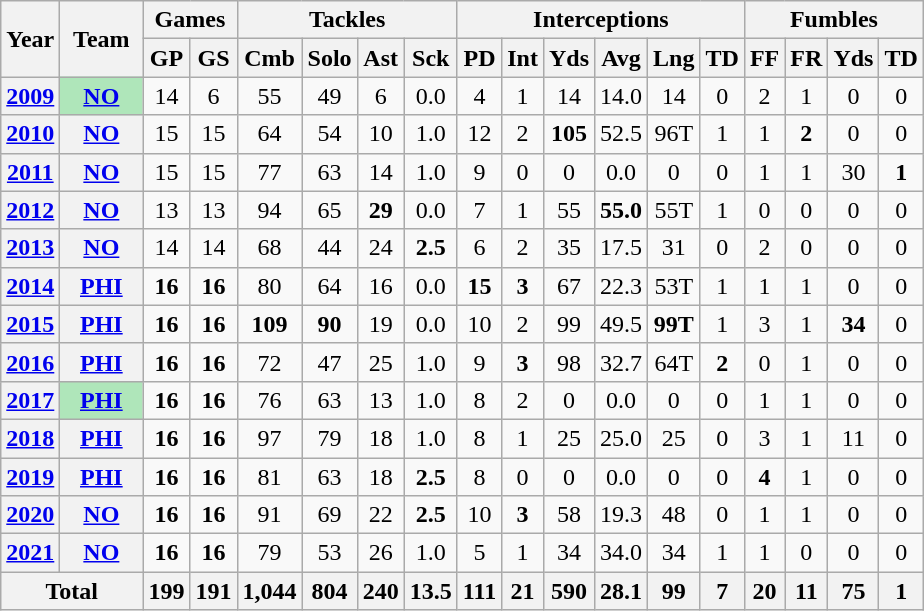<table class="wikitable" style="text-align: center;">
<tr>
<th rowspan="2">Year</th>
<th rowspan="2">Team</th>
<th colspan="2">Games</th>
<th colspan="4">Tackles</th>
<th colspan="6">Interceptions</th>
<th colspan="4">Fumbles</th>
</tr>
<tr>
<th>GP</th>
<th>GS</th>
<th>Cmb</th>
<th>Solo</th>
<th>Ast</th>
<th>Sck</th>
<th>PD</th>
<th>Int</th>
<th>Yds</th>
<th>Avg</th>
<th>Lng</th>
<th>TD</th>
<th>FF</th>
<th>FR</th>
<th>Yds</th>
<th>TD</th>
</tr>
<tr>
<th><a href='#'>2009</a></th>
<th style="background:#afe6ba; width:3em;"><a href='#'>NO</a></th>
<td>14</td>
<td>6</td>
<td>55</td>
<td>49</td>
<td>6</td>
<td>0.0</td>
<td>4</td>
<td>1</td>
<td>14</td>
<td>14.0</td>
<td>14</td>
<td>0</td>
<td>2</td>
<td>1</td>
<td>0</td>
<td>0</td>
</tr>
<tr>
<th><a href='#'>2010</a></th>
<th><a href='#'>NO</a></th>
<td>15</td>
<td>15</td>
<td>64</td>
<td>54</td>
<td>10</td>
<td>1.0</td>
<td>12</td>
<td>2</td>
<td><strong>105</strong></td>
<td>52.5</td>
<td>96T</td>
<td>1</td>
<td>1</td>
<td><strong>2</strong></td>
<td>0</td>
<td>0</td>
</tr>
<tr>
<th><a href='#'>2011</a></th>
<th><a href='#'>NO</a></th>
<td>15</td>
<td>15</td>
<td>77</td>
<td>63</td>
<td>14</td>
<td>1.0</td>
<td>9</td>
<td>0</td>
<td>0</td>
<td>0.0</td>
<td>0</td>
<td>0</td>
<td>1</td>
<td>1</td>
<td>30</td>
<td><strong>1</strong></td>
</tr>
<tr>
<th><a href='#'>2012</a></th>
<th><a href='#'>NO</a></th>
<td>13</td>
<td>13</td>
<td>94</td>
<td>65</td>
<td><strong>29</strong></td>
<td>0.0</td>
<td>7</td>
<td>1</td>
<td>55</td>
<td><strong>55.0</strong></td>
<td>55T</td>
<td>1</td>
<td>0</td>
<td>0</td>
<td>0</td>
<td>0</td>
</tr>
<tr>
<th><a href='#'>2013</a></th>
<th><a href='#'>NO</a></th>
<td>14</td>
<td>14</td>
<td>68</td>
<td>44</td>
<td>24</td>
<td><strong>2.5</strong></td>
<td>6</td>
<td>2</td>
<td>35</td>
<td>17.5</td>
<td>31</td>
<td>0</td>
<td>2</td>
<td>0</td>
<td>0</td>
<td>0</td>
</tr>
<tr>
<th><a href='#'>2014</a></th>
<th><a href='#'>PHI</a></th>
<td><strong>16</strong></td>
<td><strong>16</strong></td>
<td>80</td>
<td>64</td>
<td>16</td>
<td>0.0</td>
<td><strong>15</strong></td>
<td><strong>3</strong></td>
<td>67</td>
<td>22.3</td>
<td>53T</td>
<td>1</td>
<td>1</td>
<td>1</td>
<td>0</td>
<td>0</td>
</tr>
<tr>
<th><a href='#'>2015</a></th>
<th><a href='#'>PHI</a></th>
<td><strong>16</strong></td>
<td><strong>16</strong></td>
<td><strong>109</strong></td>
<td><strong>90</strong></td>
<td>19</td>
<td>0.0</td>
<td>10</td>
<td>2</td>
<td>99</td>
<td>49.5</td>
<td><strong>99T</strong></td>
<td>1</td>
<td>3</td>
<td>1</td>
<td><strong>34</strong></td>
<td>0</td>
</tr>
<tr>
<th><a href='#'>2016</a></th>
<th><a href='#'>PHI</a></th>
<td><strong>16</strong></td>
<td><strong>16</strong></td>
<td>72</td>
<td>47</td>
<td>25</td>
<td>1.0</td>
<td>9</td>
<td><strong>3</strong></td>
<td>98</td>
<td>32.7</td>
<td>64T</td>
<td><strong>2</strong></td>
<td>0</td>
<td>1</td>
<td>0</td>
<td>0</td>
</tr>
<tr>
<th><a href='#'>2017</a></th>
<th style="background:#afe6ba; width:3em;"><a href='#'>PHI</a></th>
<td><strong>16</strong></td>
<td><strong>16</strong></td>
<td>76</td>
<td>63</td>
<td>13</td>
<td>1.0</td>
<td>8</td>
<td>2</td>
<td>0</td>
<td>0.0</td>
<td>0</td>
<td>0</td>
<td>1</td>
<td>1</td>
<td>0</td>
<td>0</td>
</tr>
<tr>
<th><a href='#'>2018</a></th>
<th><a href='#'>PHI</a></th>
<td><strong>16</strong></td>
<td><strong>16</strong></td>
<td>97</td>
<td>79</td>
<td>18</td>
<td>1.0</td>
<td>8</td>
<td>1</td>
<td>25</td>
<td>25.0</td>
<td>25</td>
<td>0</td>
<td>3</td>
<td>1</td>
<td>11</td>
<td>0</td>
</tr>
<tr>
<th><a href='#'>2019</a></th>
<th><a href='#'>PHI</a></th>
<td><strong>16</strong></td>
<td><strong>16</strong></td>
<td>81</td>
<td>63</td>
<td>18</td>
<td><strong>2.5</strong></td>
<td>8</td>
<td>0</td>
<td>0</td>
<td>0.0</td>
<td>0</td>
<td>0</td>
<td><strong>4</strong></td>
<td>1</td>
<td>0</td>
<td>0</td>
</tr>
<tr>
<th><a href='#'>2020</a></th>
<th><a href='#'>NO</a></th>
<td><strong>16</strong></td>
<td><strong>16</strong></td>
<td>91</td>
<td>69</td>
<td>22</td>
<td><strong>2.5</strong></td>
<td>10</td>
<td><strong>3</strong></td>
<td>58</td>
<td>19.3</td>
<td>48</td>
<td>0</td>
<td>1</td>
<td>1</td>
<td>0</td>
<td>0</td>
</tr>
<tr>
<th><a href='#'>2021</a></th>
<th><a href='#'>NO</a></th>
<td><strong>16</strong></td>
<td><strong>16</strong></td>
<td>79</td>
<td>53</td>
<td>26</td>
<td>1.0</td>
<td>5</td>
<td>1</td>
<td>34</td>
<td>34.0</td>
<td>34</td>
<td>1</td>
<td>1</td>
<td>0</td>
<td>0</td>
<td>0</td>
</tr>
<tr>
<th colspan="2">Total</th>
<th>199</th>
<th>191</th>
<th>1,044</th>
<th>804</th>
<th>240</th>
<th>13.5</th>
<th>111</th>
<th>21</th>
<th>590</th>
<th>28.1</th>
<th>99</th>
<th>7</th>
<th>20</th>
<th>11</th>
<th>75</th>
<th>1</th>
</tr>
</table>
